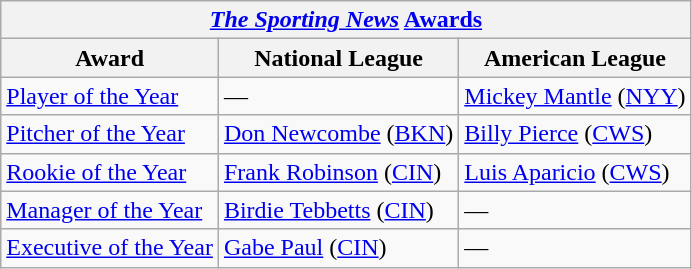<table class="wikitable">
<tr>
<th colspan="3"><em><a href='#'>The Sporting News</a></em> <a href='#'>Awards</a></th>
</tr>
<tr>
<th>Award</th>
<th>National League</th>
<th>American League</th>
</tr>
<tr>
<td><a href='#'>Player of the Year</a></td>
<td>—</td>
<td><a href='#'>Mickey Mantle</a> (<a href='#'>NYY</a>)</td>
</tr>
<tr>
<td><a href='#'>Pitcher of the Year</a></td>
<td><a href='#'>Don Newcombe</a> (<a href='#'>BKN</a>)</td>
<td><a href='#'>Billy Pierce</a> (<a href='#'>CWS</a>)</td>
</tr>
<tr>
<td><a href='#'>Rookie of the Year</a></td>
<td><a href='#'>Frank Robinson</a> (<a href='#'>CIN</a>)</td>
<td><a href='#'>Luis Aparicio</a> (<a href='#'>CWS</a>)</td>
</tr>
<tr>
<td><a href='#'>Manager of the Year</a></td>
<td><a href='#'>Birdie Tebbetts</a> (<a href='#'>CIN</a>)</td>
<td>—</td>
</tr>
<tr>
<td><a href='#'>Executive of the Year</a></td>
<td><a href='#'>Gabe Paul</a> (<a href='#'>CIN</a>)</td>
<td>—</td>
</tr>
</table>
